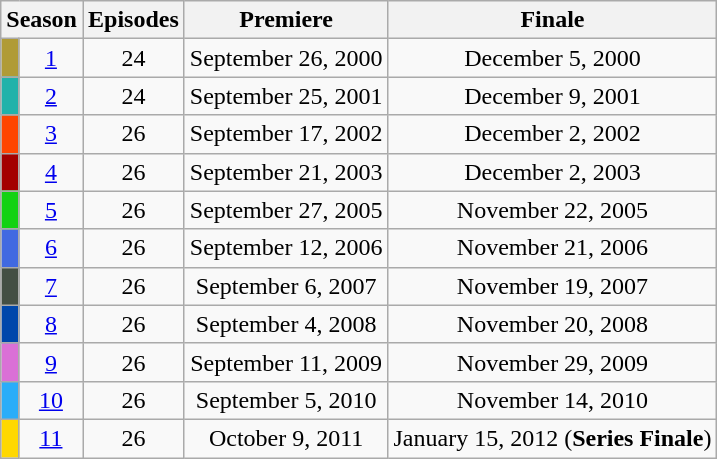<table class="wikitable">
<tr>
<th colspan="2">Season</th>
<th>Episodes</th>
<th>Premiere</th>
<th>Finale</th>
</tr>
<tr>
<td style="width:5px; background:#B09B37;"></td>
<td align="center"><a href='#'>1</a></td>
<td align="center">24</td>
<td align="center">September 26, 2000</td>
<td align="center">December 5, 2000</td>
</tr>
<tr>
<td style="width:5px; background:#20b2aa;"></td>
<td align="center"><a href='#'>2</a></td>
<td align="center">24</td>
<td align="center">September 25, 2001</td>
<td align="center">December 9, 2001</td>
</tr>
<tr>
<td style="color:#FFFFFF; background-color: #FF4500"></td>
<td align="center"><a href='#'>3</a></td>
<td align="center">26</td>
<td align="center">September 17, 2002</td>
<td align="center">December 2, 2002</td>
</tr>
<tr>
<td style="background: #A40000;"></td>
<td align="center"><a href='#'>4</a></td>
<td align="center">26</td>
<td align="center">September 21, 2003</td>
<td align="center">December 2, 2003</td>
</tr>
<tr>
<td style="width:1px; background:#13d213;"></td>
<td align="center"><a href='#'>5</a></td>
<td align="center">26</td>
<td align="center">September 27, 2005</td>
<td align="center">November 22, 2005</td>
</tr>
<tr>
<td style="background-color: #4169e1"></td>
<td align="center"><a href='#'>6</a></td>
<td align="center">26</td>
<td align="center">September 12, 2006</td>
<td align="center">November 21, 2006</td>
</tr>
<tr>
<td style="background: #444F44; color:#ffffff;"></td>
<td align="center"><a href='#'>7</a></td>
<td align="center">26</td>
<td align="center">September 6, 2007</td>
<td align="center">November 19, 2007</td>
</tr>
<tr>
<td style="background-color: #0047AB;"></td>
<td align="center"><a href='#'>8</a></td>
<td align="center">26</td>
<td align="center">September 4, 2008</td>
<td align="center">November 20, 2008</td>
</tr>
<tr>
<td style="color: #000000; background-color: #DA70D6"></td>
<td align="center"><a href='#'>9</a></td>
<td align="center">26</td>
<td align="center">September 11, 2009</td>
<td align="center">November 29, 2009</td>
</tr>
<tr>
<td style="background:#29adf9;"></td>
<td align="center"><a href='#'>10</a></td>
<td align="center">26</td>
<td align="center">September 5, 2010</td>
<td align="center">November 14, 2010</td>
</tr>
<tr>
<td style="background-color: #FFD800; color: #100; text-align: center; top"></td>
<td align="center"><a href='#'>11</a></td>
<td align="center">26</td>
<td align="center">October 9, 2011</td>
<td align="center">January 15, 2012 (<strong>Series Finale</strong>)</td>
</tr>
</table>
